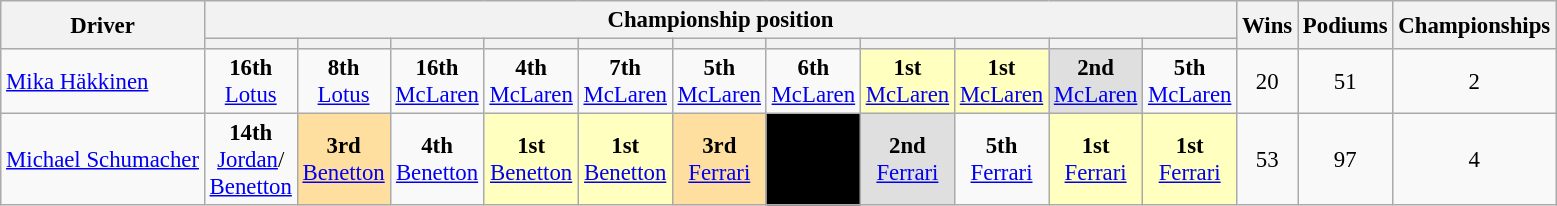<table class="wikitable" style="text-align:center; font-size:95%">
<tr>
<th rowspan=2>Driver</th>
<th colspan=11>Championship position</th>
<th rowspan=2>Wins</th>
<th rowspan=2>Podiums</th>
<th rowspan=2>Championships</th>
</tr>
<tr>
<th></th>
<th></th>
<th></th>
<th></th>
<th></th>
<th></th>
<th></th>
<th></th>
<th></th>
<th></th>
<th></th>
</tr>
<tr>
<td align="left"> <a href='#'>Mika Häkkinen</a></td>
<td align=center><strong>16th</strong><br><a href='#'>Lotus</a></td>
<td align=center><strong>8th</strong><br><a href='#'>Lotus</a></td>
<td align=center><strong>16th</strong><br><a href='#'>McLaren</a></td>
<td align=center><strong>4th</strong><br><a href='#'>McLaren</a></td>
<td align=center><strong>7th</strong><br><a href='#'>McLaren</a></td>
<td align=center><strong>5th</strong><br><a href='#'>McLaren</a></td>
<td align=center><strong>6th</strong><br><a href='#'>McLaren</a></td>
<td style="background:#ffffbf;" align=center><strong>1st</strong><br><a href='#'>McLaren</a></td>
<td style="background:#ffffbf;" align=center><strong>1st</strong><br><a href='#'>McLaren</a></td>
<td style="background:#dfdfdf;" align=center><strong>2nd</strong><br><a href='#'>McLaren</a></td>
<td align=center><strong>5th</strong><br><a href='#'>McLaren</a></td>
<td>20</td>
<td>51</td>
<td>2</td>
</tr>
<tr>
<td align="left"> <a href='#'>Michael Schumacher</a></td>
<td align=center><strong>14th</strong><br><a href='#'>Jordan</a>/<br><a href='#'>Benetton</a></td>
<td style="background:#ffdf9f;" align=center><strong>3rd</strong><br><a href='#'>Benetton</a></td>
<td align=center><strong>4th</strong><br><a href='#'>Benetton</a></td>
<td style="background:#ffffbf;" align=center><strong>1st</strong><br><a href='#'>Benetton</a></td>
<td style="background:#ffffbf;" align=center><strong>1st</strong><br><a href='#'>Benetton</a></td>
<td style="background:#ffdf9f;" align=center><strong>3rd</strong><br><a href='#'>Ferrari</a></td>
<td style="background:#000000;" align=center><span><strong>DSQ</strong></span><br><a href='#'></a></td>
<td style="background:#dfdfdf;" align=center><strong>2nd</strong><br><a href='#'>Ferrari</a></td>
<td align=center><strong>5th</strong><br><a href='#'>Ferrari</a></td>
<td style="background:#ffffbf;" align=center><strong>1st</strong><br><a href='#'>Ferrari</a></td>
<td style="background:#ffffbf;" align=center><strong>1st</strong><br><a href='#'>Ferrari</a></td>
<td>53</td>
<td>97</td>
<td>4</td>
</tr>
</table>
